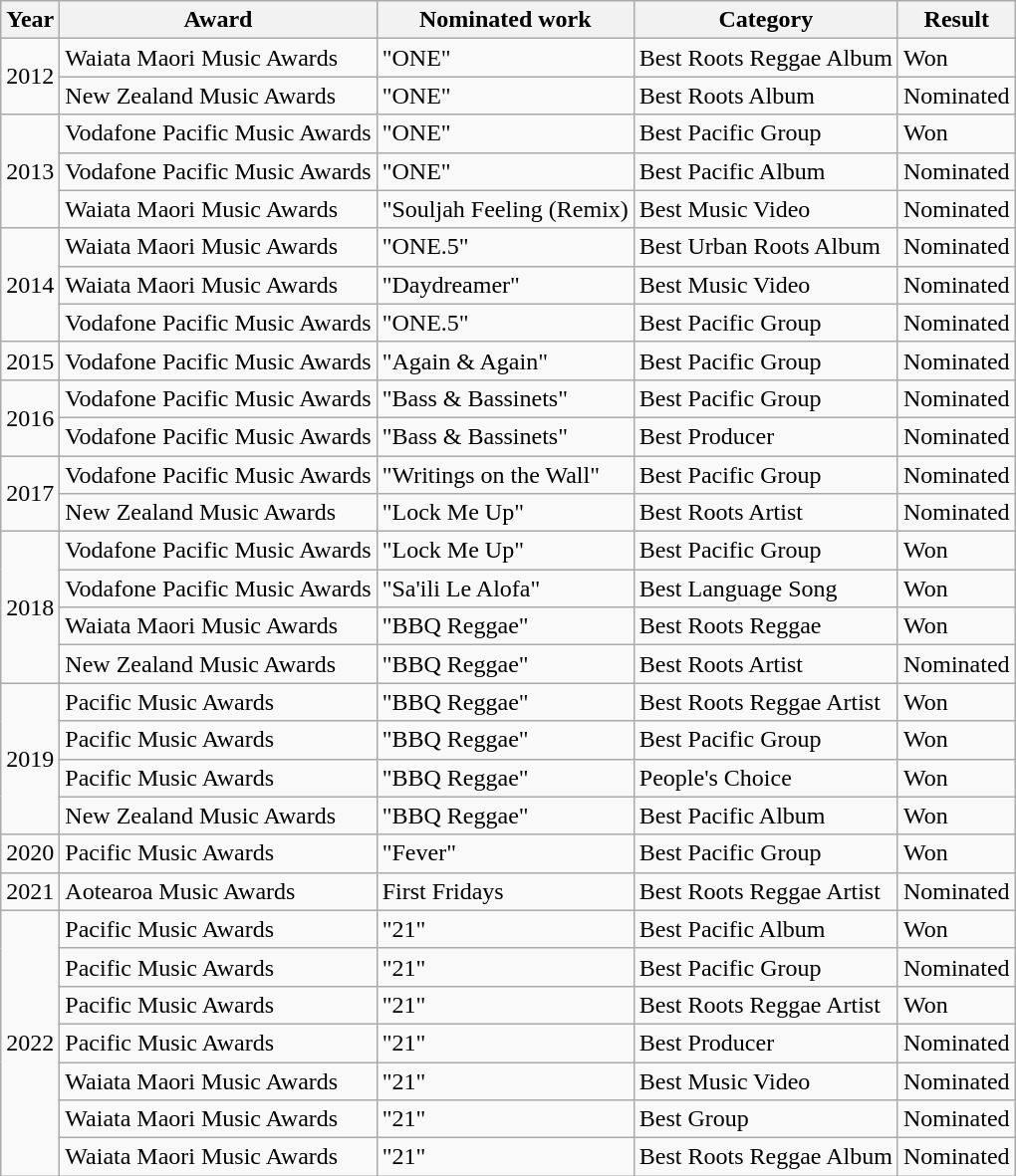<table class="wikitable">
<tr>
<th>Year</th>
<th>Award</th>
<th>Nominated work</th>
<th>Category</th>
<th>Result</th>
</tr>
<tr>
<td rowspan="2">2012</td>
<td>Waiata Maori Music Awards</td>
<td>"ONE"</td>
<td>Best Roots Reggae Album</td>
<td>Won </td>
</tr>
<tr>
<td>New Zealand Music Awards</td>
<td>"ONE"</td>
<td>Best Roots Album</td>
<td>Nominated </td>
</tr>
<tr>
<td rowspan="3">2013</td>
<td>Vodafone Pacific Music Awards</td>
<td>"ONE"</td>
<td>Best Pacific Group</td>
<td>Won </td>
</tr>
<tr>
<td>Vodafone Pacific Music Awards</td>
<td>"ONE"</td>
<td>Best Pacific Album</td>
<td>Nominated</td>
</tr>
<tr>
<td>Waiata Maori Music Awards</td>
<td>"Souljah Feeling (Remix)</td>
<td>Best Music Video</td>
<td>Nominated </td>
</tr>
<tr>
<td rowspan="3">2014</td>
<td>Waiata Maori Music Awards</td>
<td>"ONE.5"</td>
<td>Best Urban Roots Album</td>
<td>Nominated </td>
</tr>
<tr>
<td>Waiata Maori Music Awards</td>
<td>"Daydreamer"</td>
<td>Best Music Video</td>
<td>Nominated </td>
</tr>
<tr>
<td>Vodafone Pacific Music Awards</td>
<td>"ONE.5"</td>
<td>Best Pacific Group</td>
<td>Nominated</td>
</tr>
<tr>
<td>2015</td>
<td>Vodafone Pacific Music Awards</td>
<td>"Again & Again"</td>
<td>Best Pacific Group</td>
<td>Nominated</td>
</tr>
<tr>
<td rowspan="2">2016</td>
<td>Vodafone Pacific Music Awards</td>
<td>"Bass & Bassinets"</td>
<td>Best Pacific Group</td>
<td>Nominated</td>
</tr>
<tr>
<td>Vodafone Pacific Music Awards</td>
<td>"Bass & Bassinets"</td>
<td>Best Producer</td>
<td>Nominated</td>
</tr>
<tr>
<td rowspan="2">2017</td>
<td>Vodafone Pacific Music Awards</td>
<td>"Writings on the Wall"</td>
<td>Best Pacific Group</td>
<td>Nominated</td>
</tr>
<tr>
<td>New Zealand Music Awards</td>
<td>"Lock Me Up"</td>
<td>Best Roots Artist</td>
<td>Nominated</td>
</tr>
<tr>
<td rowspan="4">2018</td>
<td>Vodafone Pacific Music Awards</td>
<td>"Lock Me Up"</td>
<td>Best Pacific Group</td>
<td>Won </td>
</tr>
<tr>
<td>Vodafone Pacific Music Awards</td>
<td>"Sa'ili Le Alofa"</td>
<td>Best Language Song</td>
<td>Won </td>
</tr>
<tr>
<td>Waiata Maori Music Awards</td>
<td>"BBQ Reggae"</td>
<td>Best Roots Reggae</td>
<td>Won </td>
</tr>
<tr>
<td>New Zealand Music Awards</td>
<td>"BBQ Reggae"</td>
<td>Best Roots Artist</td>
<td>Nominated </td>
</tr>
<tr>
<td rowspan="4">2019</td>
<td>Pacific Music Awards</td>
<td>"BBQ Reggae"</td>
<td>Best Roots Reggae Artist</td>
<td>Won </td>
</tr>
<tr>
<td>Pacific Music Awards</td>
<td>"BBQ Reggae"</td>
<td>Best Pacific Group</td>
<td>Won </td>
</tr>
<tr>
<td>Pacific Music Awards</td>
<td>"BBQ Reggae"</td>
<td>People's Choice</td>
<td>Won </td>
</tr>
<tr>
<td>New Zealand Music Awards</td>
<td>"BBQ Reggae"</td>
<td>Best Pacific Album</td>
<td>Won </td>
</tr>
<tr>
<td>2020</td>
<td>Pacific Music Awards</td>
<td>"Fever"</td>
<td>Best Pacific Group</td>
<td>Won</td>
</tr>
<tr>
<td>2021</td>
<td>Aotearoa Music Awards</td>
<td>First Fridays</td>
<td>Best Roots Reggae Artist</td>
<td>Nominated</td>
</tr>
<tr>
<td rowspan="7">2022</td>
<td>Pacific Music Awards</td>
<td>"21"</td>
<td>Best Pacific Album</td>
<td>Won</td>
</tr>
<tr>
<td>Pacific Music Awards</td>
<td>"21"</td>
<td>Best Pacific Group</td>
<td>Nominated</td>
</tr>
<tr>
<td>Pacific Music Awards</td>
<td>"21"</td>
<td>Best Roots Reggae Artist</td>
<td>Won</td>
</tr>
<tr>
<td>Pacific Music Awards</td>
<td>"21"</td>
<td>Best Producer</td>
<td>Nominated</td>
</tr>
<tr>
<td>Waiata Maori Music Awards</td>
<td>"21"</td>
<td>Best Music Video</td>
<td>Nominated</td>
</tr>
<tr>
<td>Waiata Maori Music Awards</td>
<td>"21"</td>
<td>Best Group</td>
<td>Nominated</td>
</tr>
<tr>
<td>Waiata Maori Music Awards</td>
<td>"21"</td>
<td>Best Roots Reggae Album</td>
<td>Nominated</td>
</tr>
</table>
